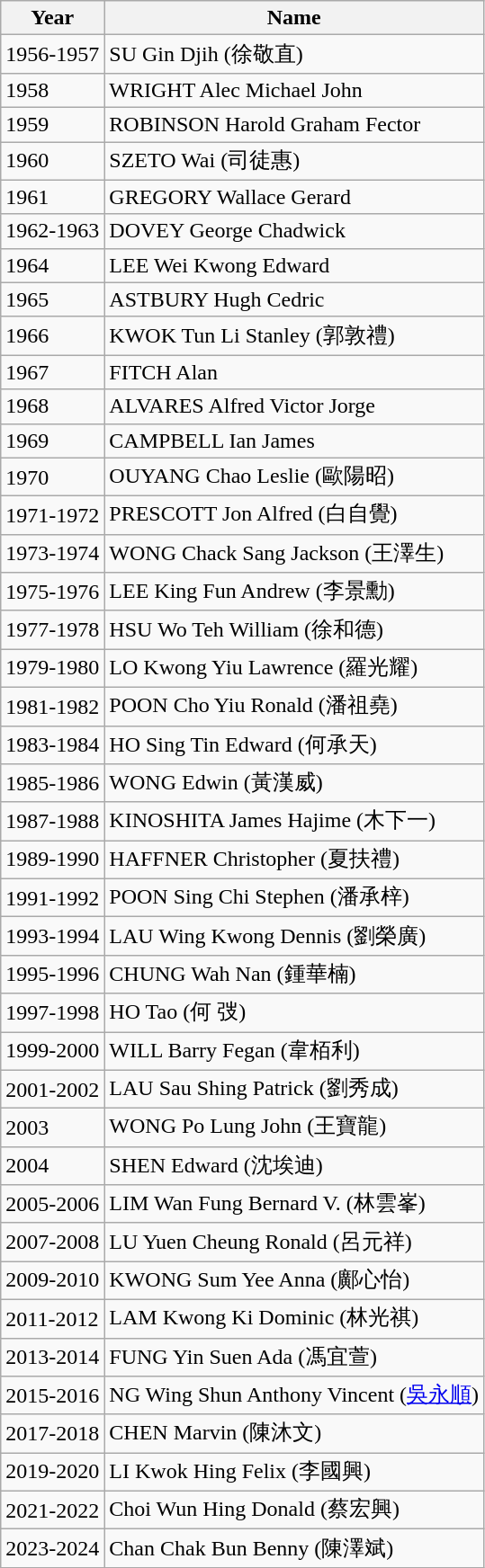<table class="wikitable">
<tr>
<th>Year</th>
<th>Name</th>
</tr>
<tr>
<td>1956-1957</td>
<td>SU Gin Djih (徐敬直)</td>
</tr>
<tr>
<td>1958</td>
<td>WRIGHT Alec Michael John</td>
</tr>
<tr>
<td>1959</td>
<td>ROBINSON Harold Graham Fector</td>
</tr>
<tr>
<td>1960</td>
<td>SZETO Wai (司徒惠)</td>
</tr>
<tr>
<td>1961</td>
<td>GREGORY Wallace Gerard</td>
</tr>
<tr>
<td>1962-1963</td>
<td>DOVEY George Chadwick</td>
</tr>
<tr>
<td>1964</td>
<td>LEE Wei Kwong Edward</td>
</tr>
<tr>
<td>1965</td>
<td>ASTBURY Hugh Cedric</td>
</tr>
<tr>
<td>1966</td>
<td>KWOK Tun Li Stanley (郭敦禮)</td>
</tr>
<tr>
<td>1967</td>
<td>FITCH Alan</td>
</tr>
<tr>
<td>1968</td>
<td>ALVARES Alfred Victor Jorge</td>
</tr>
<tr>
<td>1969</td>
<td>CAMPBELL Ian James</td>
</tr>
<tr>
<td>1970</td>
<td>OUYANG Chao Leslie (歐陽昭)</td>
</tr>
<tr>
<td>1971-1972</td>
<td>PRESCOTT Jon Alfred (白自覺)</td>
</tr>
<tr>
<td>1973-1974</td>
<td>WONG Chack Sang Jackson (王澤生)</td>
</tr>
<tr>
<td>1975-1976</td>
<td>LEE King Fun Andrew (李景勳)</td>
</tr>
<tr>
<td>1977-1978</td>
<td>HSU Wo Teh William (徐和德)</td>
</tr>
<tr>
<td>1979-1980</td>
<td>LO Kwong Yiu Lawrence (羅光耀)</td>
</tr>
<tr>
<td>1981-1982</td>
<td>POON Cho Yiu Ronald (潘祖堯)</td>
</tr>
<tr>
<td>1983-1984</td>
<td>HO Sing Tin Edward (何承天)</td>
</tr>
<tr>
<td>1985-1986</td>
<td>WONG Edwin (黃漢威)</td>
</tr>
<tr>
<td>1987-1988</td>
<td>KINOSHITA James Hajime (木下一)</td>
</tr>
<tr>
<td>1989-1990</td>
<td>HAFFNER Christopher (夏扶禮)</td>
</tr>
<tr>
<td>1991-1992</td>
<td>POON Sing Chi Stephen (潘承梓)</td>
</tr>
<tr>
<td>1993-1994</td>
<td>LAU Wing Kwong Dennis (劉榮廣)</td>
</tr>
<tr>
<td>1995-1996</td>
<td>CHUNG Wah Nan (鍾華楠)</td>
</tr>
<tr>
<td>1997-1998</td>
<td>HO Tao (何 弢)</td>
</tr>
<tr>
<td>1999-2000</td>
<td>WILL Barry Fegan (韋栢利)</td>
</tr>
<tr>
<td>2001-2002</td>
<td>LAU Sau Shing Patrick (劉秀成)</td>
</tr>
<tr>
<td>2003</td>
<td>WONG Po Lung John (王寶龍)</td>
</tr>
<tr>
<td>2004</td>
<td>SHEN Edward (沈埃迪)</td>
</tr>
<tr>
<td>2005-2006</td>
<td>LIM Wan Fung Bernard V. (林雲峯)</td>
</tr>
<tr>
<td>2007-2008</td>
<td>LU Yuen Cheung Ronald (呂元祥)</td>
</tr>
<tr>
<td>2009-2010</td>
<td>KWONG Sum Yee Anna (鄺心怡)</td>
</tr>
<tr>
<td>2011-2012</td>
<td>LAM Kwong Ki Dominic (林光祺)</td>
</tr>
<tr>
<td>2013-2014</td>
<td>FUNG Yin Suen Ada (馮宜萱)</td>
</tr>
<tr>
<td>2015-2016</td>
<td>NG Wing Shun Anthony Vincent (<a href='#'>吳永順</a>)</td>
</tr>
<tr>
<td>2017-2018</td>
<td>CHEN Marvin (陳沐文)</td>
</tr>
<tr>
<td>2019-2020</td>
<td>LI Kwok Hing Felix (李國興)</td>
</tr>
<tr>
<td>2021-2022</td>
<td>Choi Wun Hing Donald (蔡宏興)</td>
</tr>
<tr>
<td>2023-2024</td>
<td>Chan Chak Bun Benny (陳澤斌)</td>
</tr>
</table>
